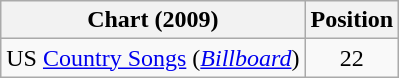<table class="wikitable sortable">
<tr>
<th scope="col">Chart (2009)</th>
<th scope="col">Position</th>
</tr>
<tr>
<td>US <a href='#'>Country Songs</a> (<em><a href='#'>Billboard</a></em>)</td>
<td align="center">22</td>
</tr>
</table>
